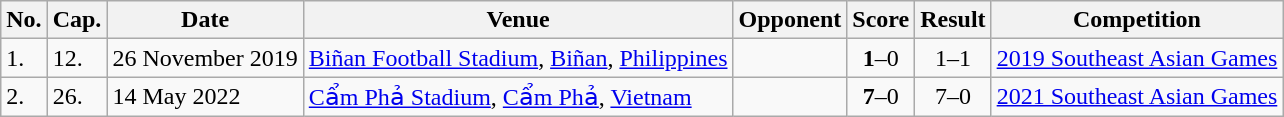<table class="wikitable">
<tr>
<th>No.</th>
<th>Cap.</th>
<th>Date</th>
<th>Venue</th>
<th>Opponent</th>
<th>Score</th>
<th>Result</th>
<th>Competition</th>
</tr>
<tr>
<td>1.</td>
<td>12.</td>
<td>26 November 2019</td>
<td><a href='#'>Biñan Football Stadium</a>, <a href='#'>Biñan</a>, <a href='#'>Philippines</a></td>
<td></td>
<td align=center><strong>1</strong>–0</td>
<td align=center>1–1</td>
<td><a href='#'>2019 Southeast Asian Games</a></td>
</tr>
<tr>
<td>2.</td>
<td>26.</td>
<td>14 May 2022</td>
<td><a href='#'>Cẩm Phả Stadium</a>, <a href='#'>Cẩm Phả</a>, <a href='#'>Vietnam</a></td>
<td></td>
<td align=center><strong>7</strong>–0</td>
<td align=center>7–0</td>
<td><a href='#'>2021 Southeast Asian Games</a></td>
</tr>
</table>
